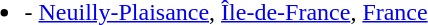<table>
<tr>
<td valign="top"><br><ul><li> - <a href='#'>Neuilly-Plaisance</a>, <a href='#'>Île-de-France</a>, <a href='#'>France</a></li></ul></td>
</tr>
</table>
